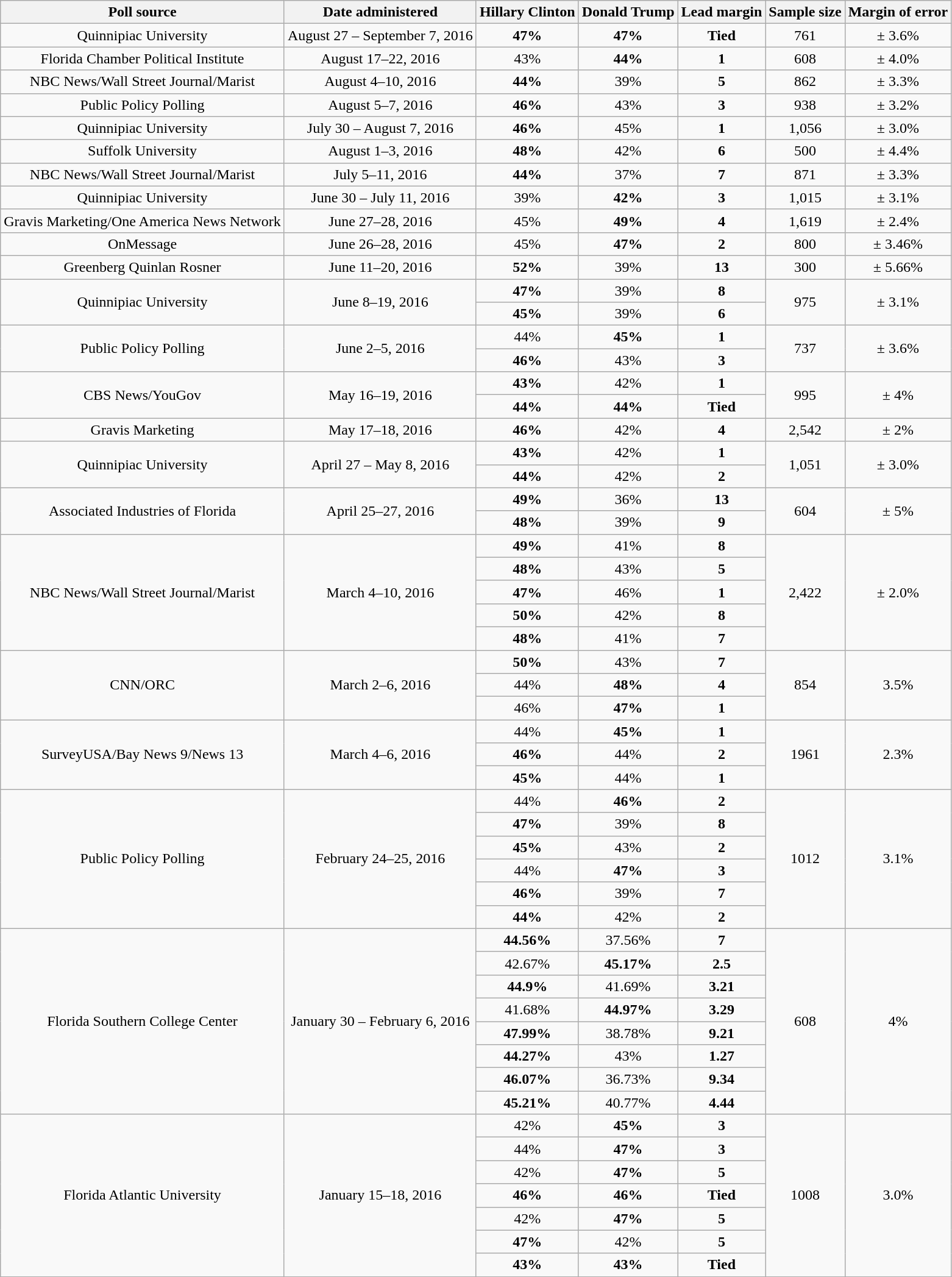<table class="wikitable" style="text-align:center;">
<tr valign=bottom>
<th>Poll source</th>
<th>Date administered</th>
<th>Hillary Clinton</th>
<th>Donald Trump</th>
<th>Lead margin</th>
<th>Sample size</th>
<th>Margin of error</th>
</tr>
<tr>
<td>Quinnipiac University</td>
<td>August 27 – September 7, 2016</td>
<td><strong>47%</strong></td>
<td><strong>47%</strong></td>
<td align=center><strong>Tied</strong></td>
<td>761</td>
<td>± 3.6%</td>
</tr>
<tr>
<td>Florida Chamber Political Institute</td>
<td>August 17–22, 2016</td>
<td>43%</td>
<td><strong>44%</strong></td>
<td><strong>1</strong></td>
<td>608</td>
<td>± 4.0%</td>
</tr>
<tr>
<td>NBC News/Wall Street Journal/Marist</td>
<td>August 4–10, 2016</td>
<td><strong>44%</strong></td>
<td>39%</td>
<td><strong>5</strong></td>
<td>862</td>
<td>± 3.3%</td>
</tr>
<tr>
<td>Public Policy Polling</td>
<td>August 5–7, 2016</td>
<td><strong>46%</strong></td>
<td>43%</td>
<td><strong>3</strong></td>
<td>938</td>
<td>± 3.2%</td>
</tr>
<tr>
<td>Quinnipiac University</td>
<td>July 30 – August 7, 2016</td>
<td><strong>46%</strong></td>
<td>45%</td>
<td><strong>1</strong></td>
<td>1,056</td>
<td>± 3.0%</td>
</tr>
<tr>
<td>Suffolk University</td>
<td>August 1–3, 2016</td>
<td><strong>48%</strong></td>
<td>42%</td>
<td><strong>6</strong></td>
<td>500</td>
<td>± 4.4%</td>
</tr>
<tr>
<td>NBC News/Wall Street Journal/Marist</td>
<td>July 5–11, 2016</td>
<td><strong>44%</strong></td>
<td>37%</td>
<td><strong>7</strong></td>
<td>871</td>
<td>± 3.3%</td>
</tr>
<tr>
<td>Quinnipiac University</td>
<td>June 30 – July 11, 2016</td>
<td>39%</td>
<td><strong>42%</strong></td>
<td><strong>3</strong></td>
<td>1,015</td>
<td>± 3.1%</td>
</tr>
<tr>
<td>Gravis Marketing/One America News Network</td>
<td>June 27–28, 2016</td>
<td>45%</td>
<td><strong>49%</strong></td>
<td><strong>4</strong></td>
<td>1,619</td>
<td>± 2.4%</td>
</tr>
<tr>
<td>OnMessage</td>
<td>June 26–28, 2016</td>
<td>45%</td>
<td><strong>47%</strong></td>
<td><strong>2</strong></td>
<td>800</td>
<td>± 3.46%</td>
</tr>
<tr>
<td>Greenberg Quinlan Rosner</td>
<td>June 11–20, 2016</td>
<td><strong>52%</strong></td>
<td>39%</td>
<td><strong>13</strong></td>
<td rowspan=1>300</td>
<td rowspan=1>± 5.66%</td>
</tr>
<tr>
<td rowspan="2">Quinnipiac University</td>
<td rowspan="2">June 8–19, 2016</td>
<td><strong>47%</strong></td>
<td>39%</td>
<td><strong>8</strong></td>
<td rowspan="2">975</td>
<td rowspan="2">± 3.1%</td>
</tr>
<tr>
<td><strong>45%</strong></td>
<td>39%</td>
<td><strong>6</strong></td>
</tr>
<tr>
<td rowspan="2">Public Policy Polling</td>
<td rowspan=2>June 2–5, 2016</td>
<td>44%</td>
<td><strong>45%</strong></td>
<td><strong>1</strong></td>
<td rowspan=2>737</td>
<td rowspan=2>± 3.6%</td>
</tr>
<tr>
<td><strong>46%</strong></td>
<td>43%</td>
<td><strong>3</strong></td>
</tr>
<tr>
<td rowspan="2">CBS News/YouGov</td>
<td rowspan=2>May 16–19, 2016</td>
<td><strong>43%</strong></td>
<td>42%</td>
<td><strong>1</strong></td>
<td rowspan=2>995</td>
<td rowspan=2>± 4%</td>
</tr>
<tr>
<td><strong>44%</strong></td>
<td><strong>44%</strong></td>
<td align=center><strong>Tied</strong></td>
</tr>
<tr>
<td>Gravis Marketing</td>
<td>May 17–18, 2016</td>
<td><strong>46%</strong></td>
<td>42%</td>
<td><strong>4</strong></td>
<td>2,542</td>
<td>± 2%</td>
</tr>
<tr>
<td rowspan="2">Quinnipiac University</td>
<td rowspan=2>April 27 – May 8, 2016</td>
<td><strong>43%</strong></td>
<td>42%</td>
<td><strong>1</strong></td>
<td rowspan=2>1,051</td>
<td rowspan=2>± 3.0%</td>
</tr>
<tr>
<td><strong>44%</strong></td>
<td>42%</td>
<td><strong>2</strong></td>
</tr>
<tr>
<td rowspan="2">Associated Industries of Florida</td>
<td rowspan=2>April 25–27, 2016</td>
<td><strong>49%</strong></td>
<td>36%</td>
<td><strong>13</strong></td>
<td rowspan=2>604</td>
<td rowspan=2>± 5%</td>
</tr>
<tr>
<td><strong>48%</strong></td>
<td>39%</td>
<td><strong>9</strong></td>
</tr>
<tr>
<td rowspan="5">NBC News/Wall Street Journal/Marist</td>
<td rowspan=5>March 4–10, 2016</td>
<td><strong>49%</strong></td>
<td>41%</td>
<td><strong>8</strong></td>
<td rowspan=5>2,422</td>
<td rowspan=5>± 2.0%</td>
</tr>
<tr>
<td><strong>48%</strong></td>
<td>43%</td>
<td><strong>5</strong></td>
</tr>
<tr>
<td><strong>47%</strong></td>
<td>46%</td>
<td><strong>1</strong></td>
</tr>
<tr>
<td><strong>50%</strong></td>
<td>42%</td>
<td><strong>8</strong></td>
</tr>
<tr>
<td><strong>48%</strong></td>
<td>41%</td>
<td><strong>7</strong></td>
</tr>
<tr>
<td rowspan="3">CNN/ORC</td>
<td rowspan="3">March 2–6, 2016</td>
<td><strong>50%</strong></td>
<td>43%</td>
<td><strong>7</strong></td>
<td rowspan="3">854</td>
<td rowspan="3">3.5%</td>
</tr>
<tr>
<td>44%</td>
<td><strong>48%</strong></td>
<td><strong>4</strong></td>
</tr>
<tr>
<td>46%</td>
<td><strong>47%</strong></td>
<td><strong>1</strong></td>
</tr>
<tr>
<td rowspan="3">SurveyUSA/Bay News 9/News 13</td>
<td rowspan="3">March 4–6, 2016</td>
<td>44%</td>
<td><strong>45%</strong></td>
<td><strong>1</strong></td>
<td rowspan="3">1961</td>
<td rowspan="3">2.3%</td>
</tr>
<tr>
<td><strong>46%</strong></td>
<td>44%</td>
<td><strong>2</strong></td>
</tr>
<tr>
<td><strong>45%</strong></td>
<td>44%</td>
<td><strong>1</strong></td>
</tr>
<tr>
<td rowspan="6">Public Policy Polling</td>
<td rowspan="6">February 24–25, 2016</td>
<td>44%</td>
<td><strong>46%</strong></td>
<td><strong>2</strong></td>
<td rowspan="6">1012</td>
<td rowspan="6">3.1%</td>
</tr>
<tr>
<td><strong>47%</strong></td>
<td>39%</td>
<td><strong>8</strong></td>
</tr>
<tr>
<td><strong>45%</strong></td>
<td>43%</td>
<td><strong>2</strong></td>
</tr>
<tr>
<td>44%</td>
<td><strong>47%</strong></td>
<td><strong>3</strong></td>
</tr>
<tr>
<td><strong>46%</strong></td>
<td>39%</td>
<td><strong>7</strong></td>
</tr>
<tr>
<td><strong>44%</strong></td>
<td>42%</td>
<td><strong>2</strong></td>
</tr>
<tr>
<td rowspan="8">Florida Southern College Center</td>
<td rowspan="8">January 30 – February 6, 2016</td>
<td><strong>44.56%</strong></td>
<td>37.56%</td>
<td><strong>7</strong></td>
<td rowspan="8">608</td>
<td rowspan="8">4%</td>
</tr>
<tr>
<td>42.67%</td>
<td><strong>45.17%</strong></td>
<td><strong>2.5</strong></td>
</tr>
<tr>
<td><strong>44.9%</strong></td>
<td>41.69%</td>
<td><strong>3.21</strong></td>
</tr>
<tr>
<td>41.68%</td>
<td><strong>44.97%</strong></td>
<td><strong>3.29</strong></td>
</tr>
<tr>
<td><strong>47.99%</strong></td>
<td>38.78%</td>
<td><strong>9.21</strong></td>
</tr>
<tr>
<td><strong>44.27%</strong></td>
<td>43%</td>
<td><strong>1.27</strong></td>
</tr>
<tr>
<td><strong>46.07%</strong></td>
<td>36.73%</td>
<td><strong>9.34</strong></td>
</tr>
<tr>
<td><strong>45.21%</strong></td>
<td>40.77%</td>
<td><strong>4.44</strong></td>
</tr>
<tr>
<td rowspan="7">Florida Atlantic University</td>
<td rowspan="7">January 15–18, 2016</td>
<td>42%</td>
<td><strong>45%</strong></td>
<td><strong>3</strong></td>
<td rowspan="7">1008</td>
<td rowspan="7">3.0%</td>
</tr>
<tr>
<td>44%</td>
<td><strong>47%</strong></td>
<td><strong>3</strong></td>
</tr>
<tr>
<td>42%</td>
<td><strong>47%</strong></td>
<td><strong>5</strong></td>
</tr>
<tr>
<td><strong>46%</strong></td>
<td><strong>46%</strong></td>
<td align=center><strong>Tied</strong></td>
</tr>
<tr>
<td>42%</td>
<td><strong>47%</strong></td>
<td><strong>5</strong></td>
</tr>
<tr>
<td><strong>47%</strong></td>
<td>42%</td>
<td><strong>5</strong></td>
</tr>
<tr>
<td><strong>43%</strong></td>
<td><strong>43%</strong></td>
<td align=center><strong>Tied</strong></td>
</tr>
<tr>
</tr>
</table>
